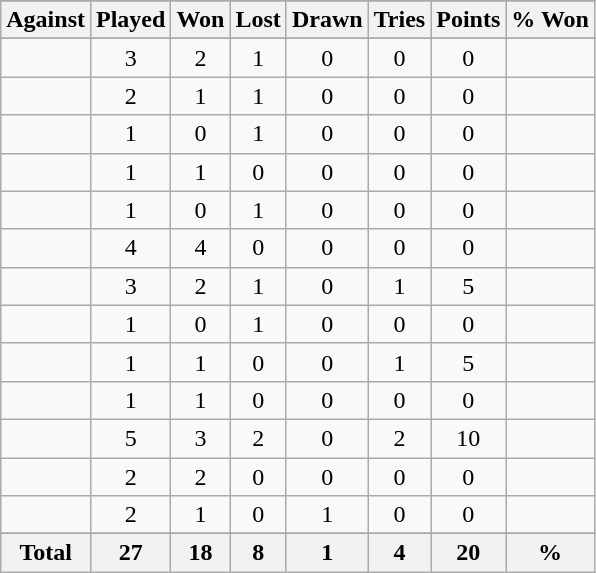<table class="sortable wikitable" style="text-align: center;">
<tr>
</tr>
<tr>
<th>Against</th>
<th>Played</th>
<th>Won</th>
<th>Lost</th>
<th>Drawn</th>
<th>Tries</th>
<th>Points</th>
<th>% Won</th>
</tr>
<tr bgcolor="#d0ffd0" align="center">
</tr>
<tr>
<td align="left"></td>
<td>3</td>
<td>2</td>
<td>1</td>
<td>0</td>
<td>0</td>
<td>0</td>
<td></td>
</tr>
<tr>
<td align="left"></td>
<td>2</td>
<td>1</td>
<td>1</td>
<td>0</td>
<td>0</td>
<td>0</td>
<td></td>
</tr>
<tr>
<td align="left"></td>
<td>1</td>
<td>0</td>
<td>1</td>
<td>0</td>
<td>0</td>
<td>0</td>
<td></td>
</tr>
<tr>
<td align="left"></td>
<td>1</td>
<td>1</td>
<td>0</td>
<td>0</td>
<td>0</td>
<td>0</td>
<td></td>
</tr>
<tr>
<td align="left"></td>
<td>1</td>
<td>0</td>
<td>1</td>
<td>0</td>
<td>0</td>
<td>0</td>
<td></td>
</tr>
<tr>
<td align="left"></td>
<td>4</td>
<td>4</td>
<td>0</td>
<td>0</td>
<td>0</td>
<td>0</td>
<td></td>
</tr>
<tr>
<td align="left"></td>
<td>3</td>
<td>2</td>
<td>1</td>
<td>0</td>
<td>1</td>
<td>5</td>
<td></td>
</tr>
<tr>
<td align="left"></td>
<td>1</td>
<td>0</td>
<td>1</td>
<td>0</td>
<td>0</td>
<td>0</td>
<td></td>
</tr>
<tr>
<td align="left"></td>
<td>1</td>
<td>1</td>
<td>0</td>
<td>0</td>
<td>1</td>
<td>5</td>
<td></td>
</tr>
<tr>
<td align="left"></td>
<td>1</td>
<td>1</td>
<td>0</td>
<td>0</td>
<td>0</td>
<td>0</td>
<td></td>
</tr>
<tr>
<td align="left"></td>
<td>5</td>
<td>3</td>
<td>2</td>
<td>0</td>
<td>2</td>
<td>10</td>
<td></td>
</tr>
<tr>
<td align="left"></td>
<td>2</td>
<td>2</td>
<td>0</td>
<td>0</td>
<td>0</td>
<td>0</td>
<td></td>
</tr>
<tr>
<td align="left"></td>
<td>2</td>
<td>1</td>
<td>0</td>
<td>1</td>
<td>0</td>
<td>0</td>
<td></td>
</tr>
<tr>
</tr>
<tr class="sortbottom">
<th>Total</th>
<th>27</th>
<th>18</th>
<th>8</th>
<th>1</th>
<th>4</th>
<th>20</th>
<th>%</th>
</tr>
</table>
